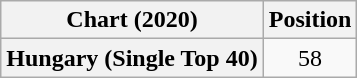<table class="wikitable plainrowheaders" style="text-align:center">
<tr>
<th scope="col">Chart (2020)</th>
<th scope="col">Position</th>
</tr>
<tr>
<th scope="row">Hungary (Single Top 40)</th>
<td>58</td>
</tr>
</table>
